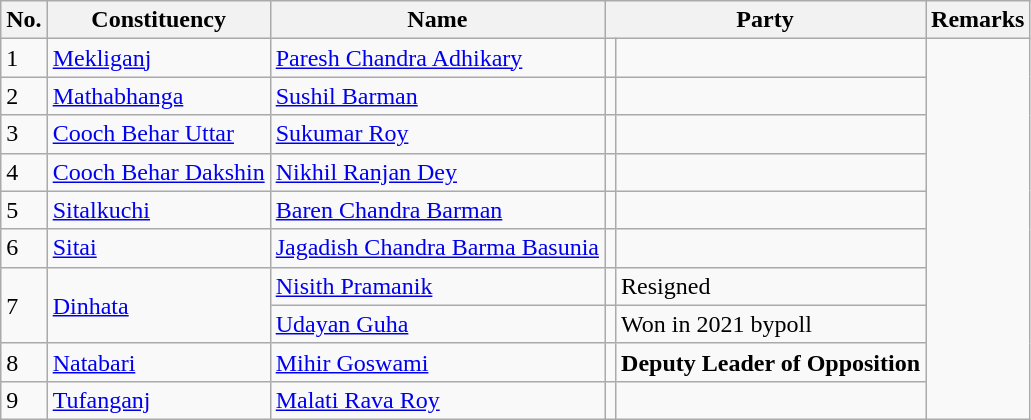<table class="wikitable sortable">
<tr>
<th>No.</th>
<th>Constituency</th>
<th>Name</th>
<th colspan="2">Party</th>
<th>Remarks</th>
</tr>
<tr>
<td>1</td>
<td><a href='#'>Mekliganj</a></td>
<td><a href='#'>Paresh Chandra Adhikary</a></td>
<td></td>
<td></td>
</tr>
<tr>
<td>2</td>
<td><a href='#'>Mathabhanga</a></td>
<td><a href='#'>Sushil Barman</a></td>
<td></td>
<td></td>
</tr>
<tr>
<td>3</td>
<td><a href='#'>Cooch Behar Uttar</a></td>
<td><a href='#'>Sukumar Roy</a></td>
<td></td>
<td></td>
</tr>
<tr>
<td>4</td>
<td><a href='#'>Cooch Behar Dakshin</a></td>
<td><a href='#'>Nikhil Ranjan Dey</a></td>
<td></td>
<td></td>
</tr>
<tr>
<td>5</td>
<td><a href='#'>Sitalkuchi</a></td>
<td><a href='#'>Baren Chandra Barman</a></td>
<td></td>
<td></td>
</tr>
<tr>
<td>6</td>
<td><a href='#'>Sitai</a></td>
<td><a href='#'>Jagadish Chandra Barma Basunia</a></td>
<td></td>
<td></td>
</tr>
<tr>
<td rowspan="2">7</td>
<td rowspan="2"><a href='#'>Dinhata</a></td>
<td><a href='#'>Nisith Pramanik</a></td>
<td></td>
<td>Resigned</td>
</tr>
<tr>
<td><a href='#'>Udayan Guha</a></td>
<td></td>
<td>Won in 2021 bypoll</td>
</tr>
<tr>
<td>8</td>
<td><a href='#'>Natabari</a></td>
<td><a href='#'>Mihir Goswami</a></td>
<td></td>
<td><strong>Deputy Leader of Opposition</strong></td>
</tr>
<tr>
<td>9</td>
<td><a href='#'>Tufanganj</a></td>
<td><a href='#'>Malati Rava Roy</a></td>
<td></td>
<td></td>
</tr>
</table>
